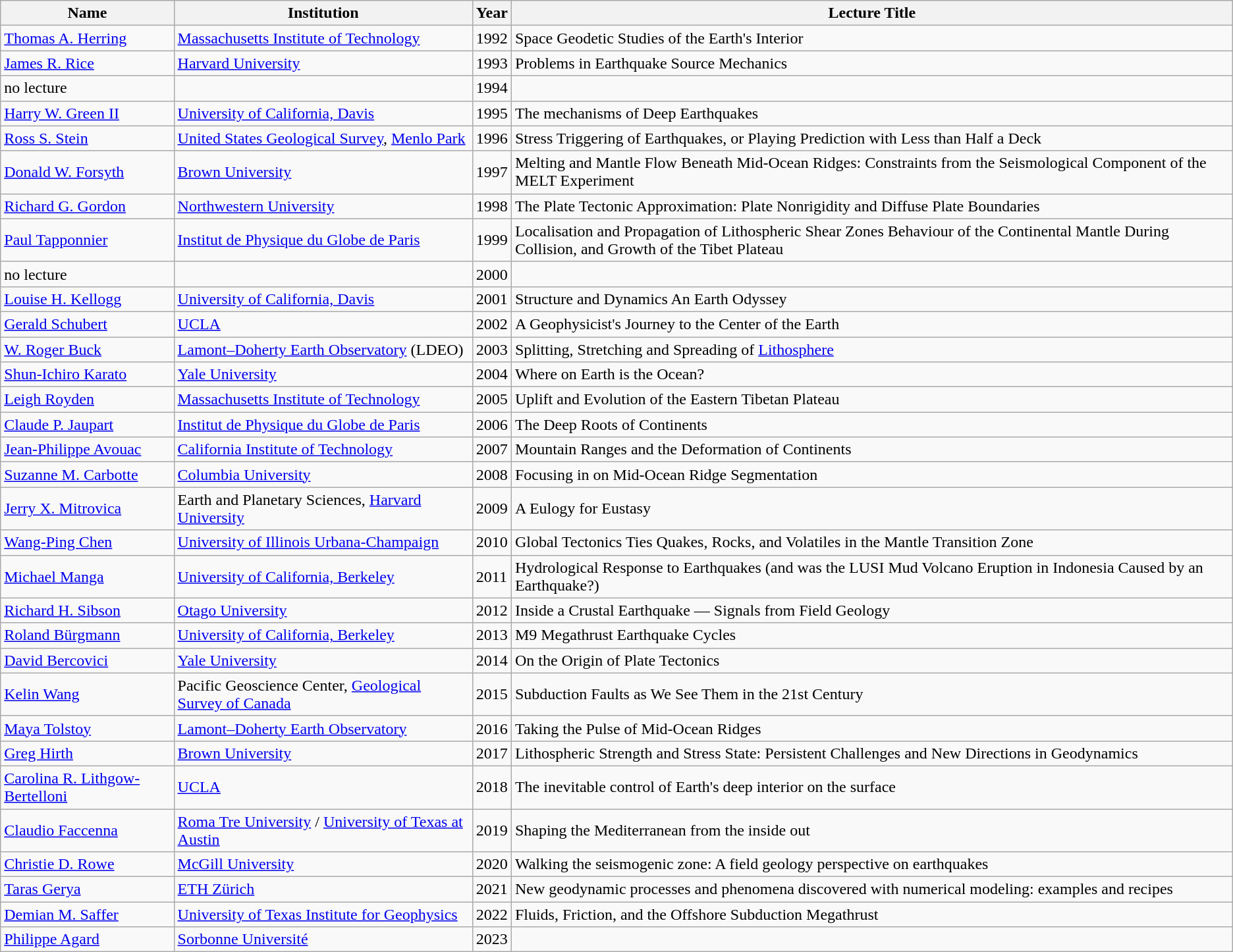<table class="wikitable sortable">
<tr>
<th>Name</th>
<th>Institution</th>
<th>Year</th>
<th>Lecture Title</th>
</tr>
<tr>
<td><a href='#'>Thomas A. Herring</a></td>
<td><a href='#'>Massachusetts Institute of Technology</a></td>
<td>1992</td>
<td>Space Geodetic Studies of the Earth's Interior</td>
</tr>
<tr>
<td><a href='#'>James R. Rice</a></td>
<td><a href='#'>Harvard University</a></td>
<td>1993</td>
<td>Problems in Earthquake Source Mechanics</td>
</tr>
<tr>
<td>no lecture</td>
<td></td>
<td>1994</td>
<td></td>
</tr>
<tr>
<td><a href='#'>Harry W. Green II</a></td>
<td><a href='#'>University of California, Davis</a></td>
<td>1995</td>
<td>The mechanisms of Deep Earthquakes</td>
</tr>
<tr>
<td><a href='#'>Ross S. Stein</a></td>
<td><a href='#'>United States Geological Survey</a>, <a href='#'>Menlo Park</a></td>
<td>1996</td>
<td>Stress Triggering of Earthquakes, or Playing Prediction with Less than Half a Deck</td>
</tr>
<tr>
<td><a href='#'>Donald W. Forsyth</a></td>
<td><a href='#'>Brown University</a></td>
<td>1997</td>
<td>Melting and Mantle Flow Beneath Mid-Ocean Ridges: Constraints from the Seismological Component of the MELT Experiment</td>
</tr>
<tr>
<td><a href='#'>Richard G. Gordon</a></td>
<td><a href='#'>Northwestern University</a></td>
<td>1998</td>
<td>The Plate Tectonic Approximation: Plate Nonrigidity and Diffuse Plate Boundaries</td>
</tr>
<tr>
<td><a href='#'>Paul Tapponnier</a></td>
<td><a href='#'>Institut de Physique du Globe de Paris</a></td>
<td>1999</td>
<td>Localisation and Propagation of Lithospheric Shear Zones Behaviour of the Continental Mantle During Collision, and Growth of the Tibet Plateau</td>
</tr>
<tr>
<td>no lecture</td>
<td></td>
<td>2000</td>
<td></td>
</tr>
<tr>
<td><a href='#'>Louise H. Kellogg</a></td>
<td><a href='#'>University of California, Davis</a></td>
<td>2001</td>
<td>Structure and Dynamics An Earth Odyssey</td>
</tr>
<tr>
<td><a href='#'>Gerald Schubert</a></td>
<td><a href='#'>UCLA</a></td>
<td>2002</td>
<td>A Geophysicist's Journey to the Center of the Earth</td>
</tr>
<tr>
<td><a href='#'>W. Roger Buck</a></td>
<td><a href='#'>Lamont–Doherty Earth Observatory</a> (LDEO)</td>
<td>2003</td>
<td>Splitting, Stretching and Spreading of <a href='#'>Lithosphere</a></td>
</tr>
<tr>
<td><a href='#'>Shun-Ichiro Karato</a></td>
<td><a href='#'>Yale University</a></td>
<td>2004</td>
<td>Where on Earth is the Ocean?</td>
</tr>
<tr>
<td><a href='#'>Leigh Royden</a></td>
<td><a href='#'>Massachusetts Institute of Technology</a></td>
<td>2005</td>
<td>Uplift and Evolution of the Eastern Tibetan Plateau</td>
</tr>
<tr>
<td><a href='#'>Claude P. Jaupart</a></td>
<td><a href='#'>Institut de Physique du Globe de Paris</a></td>
<td>2006</td>
<td>The Deep Roots of Continents</td>
</tr>
<tr>
<td><a href='#'>Jean-Philippe Avouac</a></td>
<td><a href='#'>California Institute of Technology</a></td>
<td>2007</td>
<td>Mountain Ranges and the Deformation of Continents</td>
</tr>
<tr>
<td><a href='#'>Suzanne M. Carbotte</a></td>
<td><a href='#'>Columbia University</a></td>
<td>2008</td>
<td>Focusing in on Mid-Ocean Ridge Segmentation</td>
</tr>
<tr>
<td><a href='#'>Jerry X. Mitrovica</a></td>
<td>Earth and Planetary Sciences, <a href='#'>Harvard University</a></td>
<td>2009</td>
<td>A Eulogy for Eustasy</td>
</tr>
<tr>
<td><a href='#'>Wang-Ping Chen</a></td>
<td><a href='#'>University of Illinois Urbana-Champaign</a></td>
<td>2010</td>
<td>Global Tectonics Ties Quakes, Rocks, and Volatiles in the Mantle Transition Zone</td>
</tr>
<tr>
<td><a href='#'>Michael Manga</a></td>
<td><a href='#'>University of California, Berkeley</a></td>
<td>2011</td>
<td>Hydrological Response to Earthquakes (and was the LUSI Mud Volcano Eruption in Indonesia Caused by an Earthquake?)</td>
</tr>
<tr>
<td><a href='#'>Richard H. Sibson</a></td>
<td><a href='#'>Otago University</a></td>
<td>2012</td>
<td>Inside a Crustal Earthquake — Signals from Field Geology</td>
</tr>
<tr>
<td><a href='#'>Roland Bürgmann</a></td>
<td><a href='#'>University of California, Berkeley</a></td>
<td>2013</td>
<td>M9 Megathrust Earthquake Cycles</td>
</tr>
<tr>
<td><a href='#'>David Bercovici</a></td>
<td><a href='#'>Yale University</a></td>
<td>2014</td>
<td>On the Origin of Plate Tectonics</td>
</tr>
<tr>
<td><a href='#'>Kelin Wang</a></td>
<td>Pacific Geoscience Center, <a href='#'>Geological Survey of Canada</a></td>
<td>2015</td>
<td>Subduction Faults as We See Them in the 21st Century</td>
</tr>
<tr>
<td><a href='#'>Maya Tolstoy</a></td>
<td><a href='#'>Lamont–Doherty Earth Observatory</a></td>
<td>2016</td>
<td>Taking the Pulse of Mid-Ocean Ridges</td>
</tr>
<tr>
<td><a href='#'>Greg Hirth</a></td>
<td><a href='#'>Brown University</a></td>
<td>2017</td>
<td>Lithospheric Strength and Stress State: Persistent Challenges and New Directions in Geodynamics</td>
</tr>
<tr>
<td><a href='#'>Carolina R. Lithgow-Bertelloni</a></td>
<td><a href='#'>UCLA</a></td>
<td>2018</td>
<td>The inevitable control of Earth's deep interior on the surface</td>
</tr>
<tr>
<td><a href='#'>Claudio Faccenna</a></td>
<td><a href='#'>Roma Tre University</a> / <a href='#'>University of Texas at Austin</a></td>
<td>2019</td>
<td>Shaping the Mediterranean from the inside out</td>
</tr>
<tr>
<td><a href='#'>Christie D. Rowe</a></td>
<td><a href='#'>McGill University</a></td>
<td>2020</td>
<td>Walking the seismogenic zone: A field geology perspective on earthquakes</td>
</tr>
<tr>
<td><a href='#'>Taras Gerya</a></td>
<td><a href='#'>ETH Zürich</a></td>
<td>2021</td>
<td>New geodynamic processes and phenomena discovered with numerical modeling: examples and recipes</td>
</tr>
<tr>
<td><a href='#'>Demian M. Saffer</a></td>
<td><a href='#'>University of Texas Institute for Geophysics</a></td>
<td>2022</td>
<td>Fluids, Friction, and the Offshore Subduction Megathrust</td>
</tr>
<tr>
<td><a href='#'>Philippe Agard</a></td>
<td><a href='#'>Sorbonne Université</a></td>
<td>2023</td>
<td></td>
</tr>
</table>
